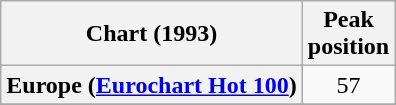<table class="wikitable sortable plainrowheaders">
<tr>
<th>Chart (1993)</th>
<th>Peak<br>position</th>
</tr>
<tr>
<th scope="row">Europe (<a href='#'>Eurochart Hot 100</a>)</th>
<td align="center">57</td>
</tr>
<tr>
</tr>
<tr>
</tr>
<tr>
</tr>
</table>
